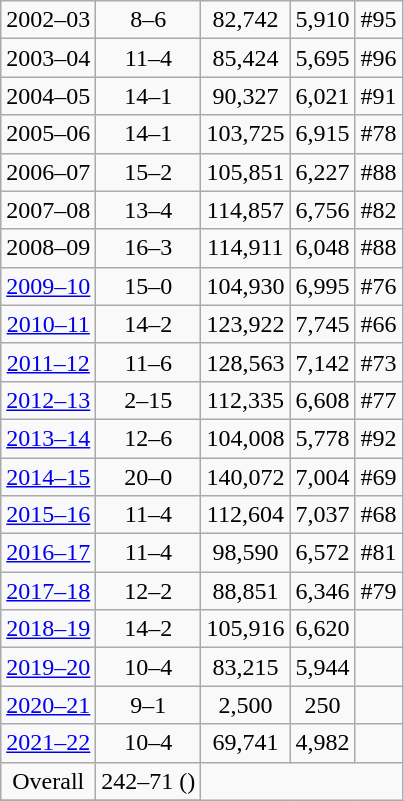<table class="wikitable">
<tr style="text-align:center;">
<td>2002–03</td>
<td>8–6</td>
<td>82,742</td>
<td>5,910</td>
<td>#95</td>
</tr>
<tr style="text-align:center;">
<td>2003–04</td>
<td>11–4</td>
<td>85,424</td>
<td>5,695</td>
<td>#96</td>
</tr>
<tr style="text-align:center;">
<td>2004–05</td>
<td>14–1</td>
<td>90,327</td>
<td>6,021</td>
<td>#91</td>
</tr>
<tr style="text-align:center;">
<td>2005–06</td>
<td>14–1</td>
<td>103,725</td>
<td>6,915</td>
<td>#78</td>
</tr>
<tr style="text-align:center;">
<td>2006–07</td>
<td>15–2</td>
<td>105,851</td>
<td>6,227</td>
<td>#88</td>
</tr>
<tr style="text-align:center;">
<td>2007–08</td>
<td>13–4</td>
<td>114,857</td>
<td>6,756</td>
<td>#82</td>
</tr>
<tr style="text-align:center;">
<td>2008–09</td>
<td>16–3</td>
<td>114,911</td>
<td>6,048</td>
<td>#88</td>
</tr>
<tr style="text-align:center;">
<td><a href='#'>2009–10</a></td>
<td>15–0</td>
<td>104,930</td>
<td>6,995</td>
<td>#76</td>
</tr>
<tr style="text-align:center;">
<td><a href='#'>2010–11</a></td>
<td>14–2</td>
<td>123,922</td>
<td>7,745</td>
<td>#66</td>
</tr>
<tr style="text-align:center;">
<td><a href='#'>2011–12</a></td>
<td>11–6</td>
<td>128,563</td>
<td>7,142</td>
<td>#73</td>
</tr>
<tr style="text-align:center;">
<td><a href='#'>2012–13</a></td>
<td>2–15</td>
<td>112,335</td>
<td>6,608</td>
<td>#77</td>
</tr>
<tr style="text-align:center;">
<td><a href='#'>2013–14</a></td>
<td>12–6</td>
<td>104,008</td>
<td>5,778</td>
<td>#92</td>
</tr>
<tr style="text-align:center;">
<td><a href='#'>2014–15</a></td>
<td>20–0</td>
<td>140,072</td>
<td>7,004</td>
<td>#69</td>
</tr>
<tr style="text-align:center;">
<td><a href='#'>2015–16</a></td>
<td>11–4</td>
<td>112,604</td>
<td>7,037</td>
<td>#68</td>
</tr>
<tr style="text-align:center;">
<td><a href='#'>2016–17</a></td>
<td>11–4</td>
<td>98,590</td>
<td>6,572</td>
<td>#81</td>
</tr>
<tr style="text-align:center;">
<td><a href='#'>2017–18</a></td>
<td>12–2</td>
<td>88,851</td>
<td>6,346</td>
<td>#79</td>
</tr>
<tr style="text-align:center;">
<td><a href='#'>2018–19</a></td>
<td>14–2</td>
<td>105,916</td>
<td>6,620</td>
<td></td>
</tr>
<tr style="text-align:center;">
<td><a href='#'>2019–20</a></td>
<td>10–4</td>
<td>83,215</td>
<td>5,944</td>
<td></td>
</tr>
<tr style="text-align:center;">
<td><a href='#'>2020–21</a></td>
<td>9–1</td>
<td>2,500</td>
<td>250</td>
<td></td>
</tr>
<tr style="text-align:center;">
<td><a href='#'>2021–22</a></td>
<td>10–4</td>
<td>69,741</td>
<td>4,982</td>
<td></td>
</tr>
<tr align="center"}>
<td>Overall</td>
<td>242–71 ()</td>
</tr>
<tr align="center"}>
</tr>
</table>
